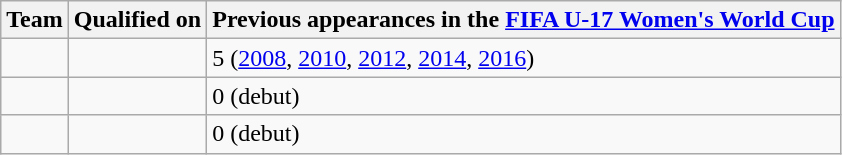<table class="wikitable sortable">
<tr>
<th>Team</th>
<th>Qualified on</th>
<th data-sort-type="number">Previous appearances in the <a href='#'>FIFA U-17 Women's World Cup</a></th>
</tr>
<tr>
<td></td>
<td></td>
<td>5 (<a href='#'>2008</a>, <a href='#'>2010</a>, <a href='#'>2012</a>, <a href='#'>2014</a>, <a href='#'>2016</a>)</td>
</tr>
<tr>
<td></td>
<td></td>
<td>0 (debut)</td>
</tr>
<tr>
<td></td>
<td></td>
<td>0 (debut)</td>
</tr>
</table>
